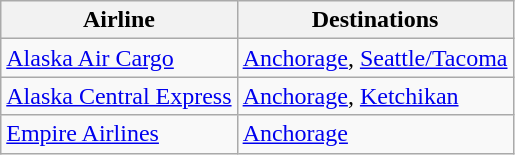<table class="wikitable">
<tr>
<th>Airline</th>
<th>Destinations</th>
</tr>
<tr>
<td><a href='#'>Alaska Air Cargo</a></td>
<td><a href='#'>Anchorage</a>, <a href='#'>Seattle/Tacoma</a></td>
</tr>
<tr>
<td><a href='#'>Alaska Central Express</a></td>
<td><a href='#'>Anchorage</a>, <a href='#'>Ketchikan</a></td>
</tr>
<tr>
<td><a href='#'>Empire Airlines</a></td>
<td><a href='#'>Anchorage</a></td>
</tr>
</table>
